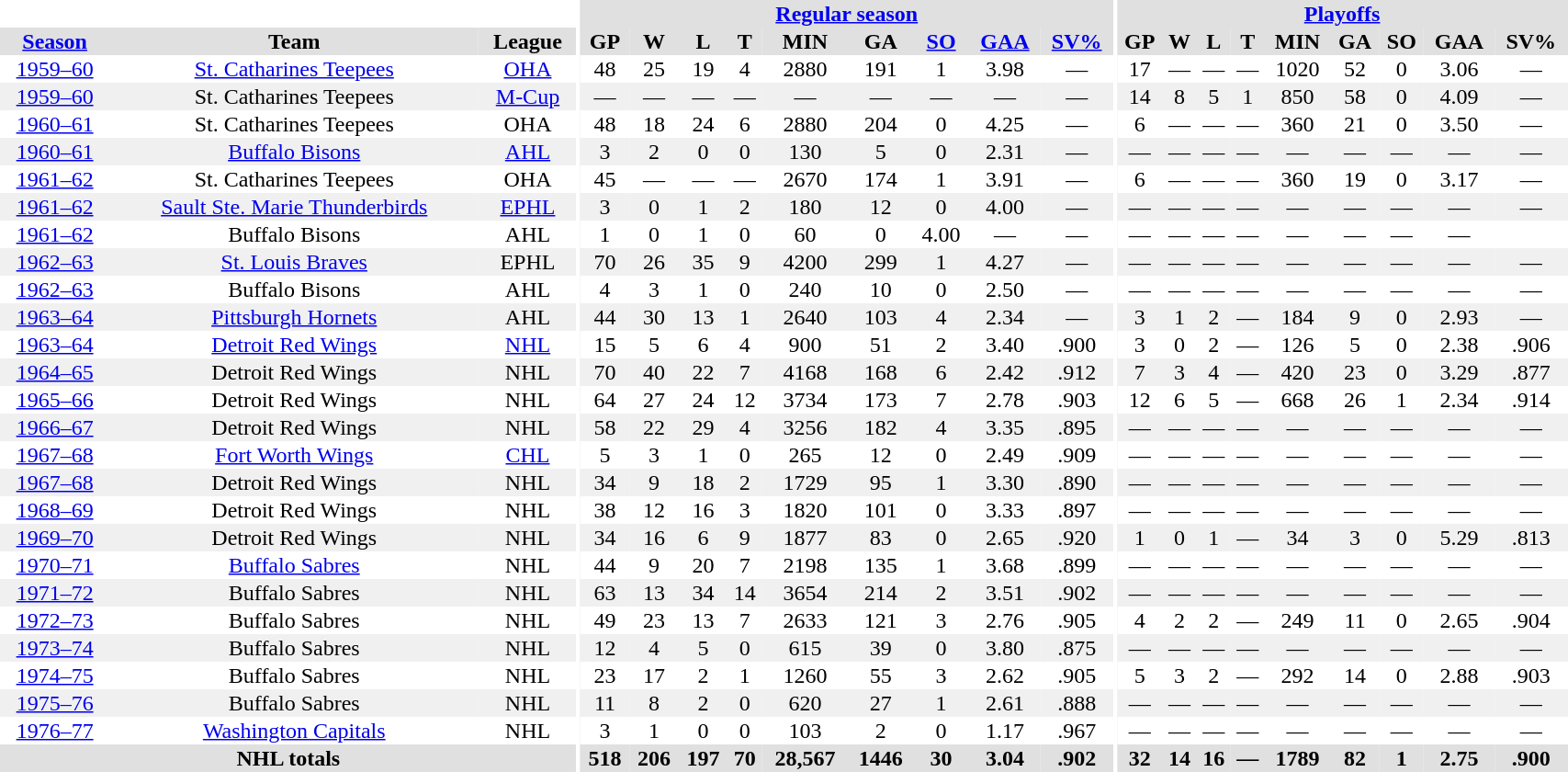<table border="0" cellpadding="1" cellspacing="0" style="width:90%; text-align:center;">
<tr bgcolor="#e0e0e0">
<th colspan="3" bgcolor="#ffffff"></th>
<th rowspan="99" bgcolor="#ffffff"></th>
<th colspan="9" bgcolor="#e0e0e0"><a href='#'>Regular season</a></th>
<th rowspan="99" bgcolor="#ffffff"></th>
<th colspan="9" bgcolor="#e0e0e0"><a href='#'>Playoffs</a></th>
</tr>
<tr bgcolor="#e0e0e0">
<th><a href='#'>Season</a></th>
<th>Team</th>
<th>League</th>
<th>GP</th>
<th>W</th>
<th>L</th>
<th>T</th>
<th>MIN</th>
<th>GA</th>
<th><a href='#'>SO</a></th>
<th><a href='#'>GAA</a></th>
<th><a href='#'>SV%</a></th>
<th>GP</th>
<th>W</th>
<th>L</th>
<th>T</th>
<th>MIN</th>
<th>GA</th>
<th>SO</th>
<th>GAA</th>
<th>SV%</th>
</tr>
<tr>
<td><a href='#'>1959–60</a></td>
<td><a href='#'>St. Catharines Teepees</a></td>
<td><a href='#'>OHA</a></td>
<td>48</td>
<td>25</td>
<td>19</td>
<td>4</td>
<td>2880</td>
<td>191</td>
<td>1</td>
<td>3.98</td>
<td>—</td>
<td>17</td>
<td>—</td>
<td>—</td>
<td>—</td>
<td>1020</td>
<td>52</td>
<td>0</td>
<td>3.06</td>
<td>—</td>
</tr>
<tr bgcolor="#f0f0f0">
<td><a href='#'>1959–60</a></td>
<td>St. Catharines Teepees</td>
<td><a href='#'>M-Cup</a></td>
<td>—</td>
<td>—</td>
<td>—</td>
<td>—</td>
<td>—</td>
<td>—</td>
<td>—</td>
<td>—</td>
<td>—</td>
<td>14</td>
<td>8</td>
<td>5</td>
<td>1</td>
<td>850</td>
<td>58</td>
<td>0</td>
<td>4.09</td>
<td>—</td>
</tr>
<tr>
<td><a href='#'>1960–61</a></td>
<td>St. Catharines Teepees</td>
<td>OHA</td>
<td>48</td>
<td>18</td>
<td>24</td>
<td>6</td>
<td>2880</td>
<td>204</td>
<td>0</td>
<td>4.25</td>
<td>—</td>
<td>6</td>
<td>—</td>
<td>—</td>
<td>—</td>
<td>360</td>
<td>21</td>
<td>0</td>
<td>3.50</td>
<td>—</td>
</tr>
<tr bgcolor="#f0f0f0">
<td><a href='#'>1960–61</a></td>
<td><a href='#'>Buffalo Bisons</a></td>
<td><a href='#'>AHL</a></td>
<td>3</td>
<td>2</td>
<td>0</td>
<td>0</td>
<td>130</td>
<td>5</td>
<td>0</td>
<td>2.31</td>
<td>—</td>
<td>—</td>
<td>—</td>
<td>—</td>
<td>—</td>
<td>—</td>
<td>—</td>
<td>—</td>
<td>—</td>
<td>—</td>
</tr>
<tr>
<td><a href='#'>1961–62</a></td>
<td>St. Catharines Teepees</td>
<td>OHA</td>
<td>45</td>
<td>—</td>
<td>—</td>
<td>—</td>
<td>2670</td>
<td>174</td>
<td>1</td>
<td>3.91</td>
<td>—</td>
<td>6</td>
<td>—</td>
<td>—</td>
<td>—</td>
<td>360</td>
<td>19</td>
<td>0</td>
<td>3.17</td>
<td>—</td>
</tr>
<tr bgcolor="#f0f0f0">
<td><a href='#'>1961–62</a></td>
<td><a href='#'>Sault Ste. Marie Thunderbirds</a></td>
<td><a href='#'>EPHL</a></td>
<td>3</td>
<td>0</td>
<td>1</td>
<td>2</td>
<td>180</td>
<td>12</td>
<td>0</td>
<td>4.00</td>
<td>—</td>
<td>—</td>
<td>—</td>
<td>—</td>
<td>—</td>
<td>—</td>
<td>—</td>
<td>—</td>
<td>—</td>
<td>—</td>
</tr>
<tr>
<td><a href='#'>1961–62</a></td>
<td>Buffalo Bisons</td>
<td>AHL</td>
<td>1</td>
<td>0</td>
<td>1</td>
<td>0</td>
<td>60</td>
<td 4>0</td>
<td>4.00</td>
<td>—</td>
<td>—</td>
<td>—</td>
<td>—</td>
<td>—</td>
<td>—</td>
<td>—</td>
<td>—</td>
<td>—</td>
<td>—</td>
</tr>
<tr bgcolor="#f0f0f0">
<td><a href='#'>1962–63</a></td>
<td><a href='#'>St. Louis Braves</a></td>
<td>EPHL</td>
<td>70</td>
<td>26</td>
<td>35</td>
<td>9</td>
<td>4200</td>
<td>299</td>
<td>1</td>
<td>4.27</td>
<td>—</td>
<td>—</td>
<td>—</td>
<td>—</td>
<td>—</td>
<td>—</td>
<td>—</td>
<td>—</td>
<td>—</td>
<td>—</td>
</tr>
<tr>
<td><a href='#'>1962–63</a></td>
<td>Buffalo Bisons</td>
<td>AHL</td>
<td>4</td>
<td>3</td>
<td>1</td>
<td>0</td>
<td>240</td>
<td>10</td>
<td>0</td>
<td>2.50</td>
<td>—</td>
<td>—</td>
<td>—</td>
<td>—</td>
<td>—</td>
<td>—</td>
<td>—</td>
<td>—</td>
<td>—</td>
<td>—</td>
</tr>
<tr bgcolor="#f0f0f0">
<td><a href='#'>1963–64</a></td>
<td><a href='#'>Pittsburgh Hornets</a></td>
<td>AHL</td>
<td>44</td>
<td>30</td>
<td>13</td>
<td>1</td>
<td>2640</td>
<td>103</td>
<td>4</td>
<td>2.34</td>
<td>—</td>
<td>3</td>
<td>1</td>
<td>2</td>
<td>—</td>
<td>184</td>
<td>9</td>
<td>0</td>
<td>2.93</td>
<td>—</td>
</tr>
<tr>
<td><a href='#'>1963–64</a></td>
<td><a href='#'>Detroit Red Wings</a></td>
<td><a href='#'>NHL</a></td>
<td>15</td>
<td>5</td>
<td>6</td>
<td>4</td>
<td>900</td>
<td>51</td>
<td>2</td>
<td>3.40</td>
<td>.900</td>
<td>3</td>
<td>0</td>
<td>2</td>
<td>—</td>
<td>126</td>
<td>5</td>
<td>0</td>
<td>2.38</td>
<td>.906</td>
</tr>
<tr bgcolor="#f0f0f0">
<td><a href='#'>1964–65</a></td>
<td>Detroit Red Wings</td>
<td>NHL</td>
<td>70</td>
<td>40</td>
<td>22</td>
<td>7</td>
<td>4168</td>
<td>168</td>
<td>6</td>
<td>2.42</td>
<td>.912</td>
<td>7</td>
<td>3</td>
<td>4</td>
<td>—</td>
<td>420</td>
<td>23</td>
<td>0</td>
<td>3.29</td>
<td>.877</td>
</tr>
<tr>
<td><a href='#'>1965–66</a></td>
<td>Detroit Red Wings</td>
<td>NHL</td>
<td>64</td>
<td>27</td>
<td>24</td>
<td>12</td>
<td>3734</td>
<td>173</td>
<td>7</td>
<td>2.78</td>
<td>.903</td>
<td>12</td>
<td>6</td>
<td>5</td>
<td>—</td>
<td>668</td>
<td>26</td>
<td>1</td>
<td>2.34</td>
<td>.914</td>
</tr>
<tr bgcolor="#f0f0f0">
<td><a href='#'>1966–67</a></td>
<td>Detroit Red Wings</td>
<td>NHL</td>
<td>58</td>
<td>22</td>
<td>29</td>
<td>4</td>
<td>3256</td>
<td>182</td>
<td>4</td>
<td>3.35</td>
<td>.895</td>
<td>—</td>
<td>—</td>
<td>—</td>
<td>—</td>
<td>—</td>
<td>—</td>
<td>—</td>
<td>—</td>
<td>—</td>
</tr>
<tr>
<td><a href='#'>1967–68</a></td>
<td><a href='#'>Fort Worth Wings</a></td>
<td><a href='#'>CHL</a></td>
<td>5</td>
<td>3</td>
<td>1</td>
<td>0</td>
<td>265</td>
<td>12</td>
<td>0</td>
<td>2.49</td>
<td>.909</td>
<td>—</td>
<td>—</td>
<td>—</td>
<td>—</td>
<td>—</td>
<td>—</td>
<td>—</td>
<td>—</td>
<td>—</td>
</tr>
<tr bgcolor="#f0f0f0">
<td><a href='#'>1967–68</a></td>
<td>Detroit Red Wings</td>
<td>NHL</td>
<td>34</td>
<td>9</td>
<td>18</td>
<td>2</td>
<td>1729</td>
<td>95</td>
<td>1</td>
<td>3.30</td>
<td>.890</td>
<td>—</td>
<td>—</td>
<td>—</td>
<td>—</td>
<td>—</td>
<td>—</td>
<td>—</td>
<td>—</td>
<td>—</td>
</tr>
<tr>
<td><a href='#'>1968–69</a></td>
<td>Detroit Red Wings</td>
<td>NHL</td>
<td>38</td>
<td>12</td>
<td>16</td>
<td>3</td>
<td>1820</td>
<td>101</td>
<td>0</td>
<td>3.33</td>
<td>.897</td>
<td>—</td>
<td>—</td>
<td>—</td>
<td>—</td>
<td>—</td>
<td>—</td>
<td>—</td>
<td>—</td>
<td>—</td>
</tr>
<tr bgcolor="#f0f0f0">
<td><a href='#'>1969–70</a></td>
<td>Detroit Red Wings</td>
<td>NHL</td>
<td>34</td>
<td>16</td>
<td>6</td>
<td>9</td>
<td>1877</td>
<td>83</td>
<td>0</td>
<td>2.65</td>
<td>.920</td>
<td>1</td>
<td>0</td>
<td>1</td>
<td>—</td>
<td>34</td>
<td>3</td>
<td>0</td>
<td>5.29</td>
<td>.813</td>
</tr>
<tr>
<td><a href='#'>1970–71</a></td>
<td><a href='#'>Buffalo Sabres</a></td>
<td>NHL</td>
<td>44</td>
<td>9</td>
<td>20</td>
<td>7</td>
<td>2198</td>
<td>135</td>
<td>1</td>
<td>3.68</td>
<td>.899</td>
<td>—</td>
<td>—</td>
<td>—</td>
<td>—</td>
<td>—</td>
<td>—</td>
<td>—</td>
<td>—</td>
<td>—</td>
</tr>
<tr bgcolor="#f0f0f0">
<td><a href='#'>1971–72</a></td>
<td>Buffalo Sabres</td>
<td>NHL</td>
<td>63</td>
<td>13</td>
<td>34</td>
<td>14</td>
<td>3654</td>
<td>214</td>
<td>2</td>
<td>3.51</td>
<td>.902</td>
<td>—</td>
<td>—</td>
<td>—</td>
<td>—</td>
<td>—</td>
<td>—</td>
<td>—</td>
<td>—</td>
<td>—</td>
</tr>
<tr>
<td><a href='#'>1972–73</a></td>
<td>Buffalo Sabres</td>
<td>NHL</td>
<td>49</td>
<td>23</td>
<td>13</td>
<td>7</td>
<td>2633</td>
<td>121</td>
<td>3</td>
<td>2.76</td>
<td>.905</td>
<td>4</td>
<td>2</td>
<td>2</td>
<td>—</td>
<td>249</td>
<td>11</td>
<td>0</td>
<td>2.65</td>
<td>.904</td>
</tr>
<tr bgcolor="#f0f0f0">
<td><a href='#'>1973–74</a></td>
<td>Buffalo Sabres</td>
<td>NHL</td>
<td>12</td>
<td>4</td>
<td>5</td>
<td>0</td>
<td>615</td>
<td>39</td>
<td>0</td>
<td>3.80</td>
<td>.875</td>
<td>—</td>
<td>—</td>
<td>—</td>
<td>—</td>
<td>—</td>
<td>—</td>
<td>—</td>
<td>—</td>
<td>—</td>
</tr>
<tr>
<td><a href='#'>1974–75</a></td>
<td>Buffalo Sabres</td>
<td>NHL</td>
<td>23</td>
<td>17</td>
<td>2</td>
<td>1</td>
<td>1260</td>
<td>55</td>
<td>3</td>
<td>2.62</td>
<td>.905</td>
<td>5</td>
<td>3</td>
<td>2</td>
<td>—</td>
<td>292</td>
<td>14</td>
<td>0</td>
<td>2.88</td>
<td>.903</td>
</tr>
<tr bgcolor="#f0f0f0">
<td><a href='#'>1975–76</a></td>
<td>Buffalo Sabres</td>
<td>NHL</td>
<td>11</td>
<td>8</td>
<td>2</td>
<td>0</td>
<td>620</td>
<td>27</td>
<td>1</td>
<td>2.61</td>
<td>.888</td>
<td>—</td>
<td>—</td>
<td>—</td>
<td>—</td>
<td>—</td>
<td>—</td>
<td>—</td>
<td>—</td>
<td>—</td>
</tr>
<tr>
<td><a href='#'>1976–77</a></td>
<td><a href='#'>Washington Capitals</a></td>
<td>NHL</td>
<td>3</td>
<td>1</td>
<td>0</td>
<td>0</td>
<td>103</td>
<td>2</td>
<td>0</td>
<td>1.17</td>
<td>.967</td>
<td>—</td>
<td>—</td>
<td>—</td>
<td>—</td>
<td>—</td>
<td>—</td>
<td>—</td>
<td>—</td>
<td>—</td>
</tr>
<tr bgcolor="#e0e0e0">
<th colspan="3">NHL totals</th>
<th>518</th>
<th>206</th>
<th>197</th>
<th>70</th>
<th>28,567</th>
<th>1446</th>
<th>30</th>
<th>3.04</th>
<th>.902</th>
<th>32</th>
<th>14</th>
<th>16</th>
<th>—</th>
<th>1789</th>
<th>82</th>
<th>1</th>
<th>2.75</th>
<th>.900</th>
</tr>
</table>
